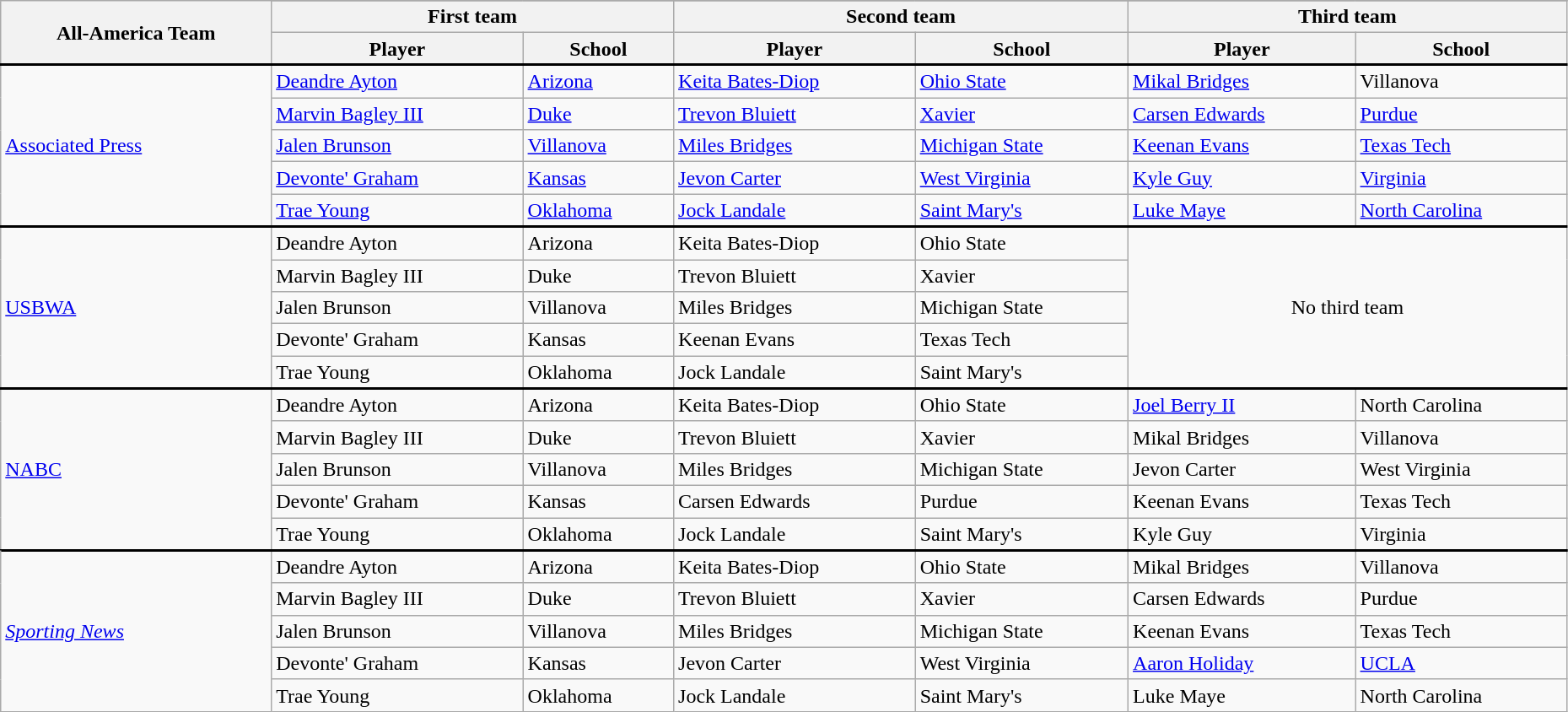<table class="wikitable" style="width:98%;">
<tr>
<th rowspan=3>All-America Team</th>
</tr>
<tr>
<th colspan=2>First team</th>
<th colspan=2>Second team</th>
<th colspan=2>Third team</th>
</tr>
<tr>
<th>Player</th>
<th>School</th>
<th>Player</th>
<th>School</th>
<th>Player</th>
<th>School</th>
</tr>
<tr>
</tr>
<tr style = "border-top:2px solid black;">
<td rowspan=5><a href='#'>Associated Press</a></td>
<td><a href='#'>Deandre Ayton</a></td>
<td><a href='#'>Arizona</a></td>
<td><a href='#'>Keita Bates-Diop</a></td>
<td><a href='#'>Ohio State</a></td>
<td><a href='#'>Mikal Bridges</a></td>
<td>Villanova</td>
</tr>
<tr>
<td><a href='#'>Marvin Bagley III</a></td>
<td><a href='#'>Duke</a></td>
<td><a href='#'>Trevon Bluiett</a></td>
<td><a href='#'>Xavier</a></td>
<td><a href='#'>Carsen Edwards</a></td>
<td><a href='#'>Purdue</a></td>
</tr>
<tr>
<td><a href='#'>Jalen Brunson</a></td>
<td><a href='#'>Villanova</a></td>
<td><a href='#'>Miles Bridges</a></td>
<td><a href='#'>Michigan State</a></td>
<td><a href='#'>Keenan Evans</a></td>
<td><a href='#'>Texas Tech</a></td>
</tr>
<tr>
<td><a href='#'>Devonte' Graham</a></td>
<td><a href='#'>Kansas</a></td>
<td><a href='#'>Jevon Carter</a></td>
<td><a href='#'>West Virginia</a></td>
<td><a href='#'>Kyle Guy</a></td>
<td><a href='#'>Virginia</a></td>
</tr>
<tr>
<td><a href='#'>Trae Young</a></td>
<td><a href='#'>Oklahoma</a></td>
<td><a href='#'>Jock Landale</a></td>
<td><a href='#'>Saint Mary's</a></td>
<td><a href='#'>Luke Maye</a></td>
<td><a href='#'>North Carolina</a></td>
</tr>
<tr style = "border-top:2px solid black;">
<td rowspan=5><a href='#'>USBWA</a></td>
<td>Deandre Ayton</td>
<td>Arizona</td>
<td>Keita Bates-Diop</td>
<td>Ohio State</td>
<td rowspan="5" colspan="2" style="text-align:center;">No third team</td>
</tr>
<tr>
<td>Marvin Bagley III</td>
<td>Duke</td>
<td>Trevon Bluiett</td>
<td>Xavier</td>
</tr>
<tr>
<td>Jalen Brunson</td>
<td>Villanova</td>
<td>Miles Bridges</td>
<td>Michigan State</td>
</tr>
<tr>
<td>Devonte' Graham</td>
<td>Kansas</td>
<td>Keenan Evans</td>
<td>Texas Tech</td>
</tr>
<tr>
<td>Trae Young</td>
<td>Oklahoma</td>
<td>Jock Landale</td>
<td>Saint Mary's</td>
</tr>
<tr style = "border-top:2px solid black;">
<td rowspan=5><a href='#'>NABC</a></td>
<td>Deandre Ayton</td>
<td>Arizona</td>
<td>Keita Bates-Diop</td>
<td>Ohio State</td>
<td><a href='#'>Joel Berry II</a></td>
<td>North Carolina</td>
</tr>
<tr>
<td>Marvin Bagley III</td>
<td>Duke</td>
<td>Trevon Bluiett</td>
<td>Xavier</td>
<td>Mikal Bridges</td>
<td>Villanova</td>
</tr>
<tr>
<td>Jalen Brunson</td>
<td>Villanova</td>
<td>Miles Bridges</td>
<td>Michigan State</td>
<td>Jevon Carter</td>
<td>West Virginia</td>
</tr>
<tr>
<td>Devonte' Graham</td>
<td>Kansas</td>
<td>Carsen Edwards</td>
<td>Purdue</td>
<td>Keenan Evans</td>
<td>Texas Tech</td>
</tr>
<tr>
<td>Trae Young</td>
<td>Oklahoma</td>
<td>Jock Landale</td>
<td>Saint Mary's</td>
<td>Kyle Guy</td>
<td>Virginia</td>
</tr>
<tr style = "border-top:2px solid black;">
<td rowspan=6><em><a href='#'>Sporting News</a></em></td>
</tr>
<tr style = "border-top:2px solid black;">
<td>Deandre Ayton</td>
<td>Arizona</td>
<td>Keita Bates-Diop</td>
<td>Ohio State</td>
<td>Mikal Bridges</td>
<td>Villanova</td>
</tr>
<tr>
<td>Marvin Bagley III</td>
<td>Duke</td>
<td>Trevon Bluiett</td>
<td>Xavier</td>
<td>Carsen Edwards</td>
<td>Purdue</td>
</tr>
<tr>
<td>Jalen Brunson</td>
<td>Villanova</td>
<td>Miles Bridges</td>
<td>Michigan State</td>
<td>Keenan Evans</td>
<td>Texas Tech</td>
</tr>
<tr>
<td>Devonte' Graham</td>
<td>Kansas</td>
<td>Jevon Carter</td>
<td>West Virginia</td>
<td><a href='#'>Aaron Holiday</a></td>
<td><a href='#'>UCLA</a></td>
</tr>
<tr>
<td>Trae Young</td>
<td>Oklahoma</td>
<td>Jock Landale</td>
<td>Saint Mary's</td>
<td>Luke Maye</td>
<td>North Carolina</td>
</tr>
</table>
